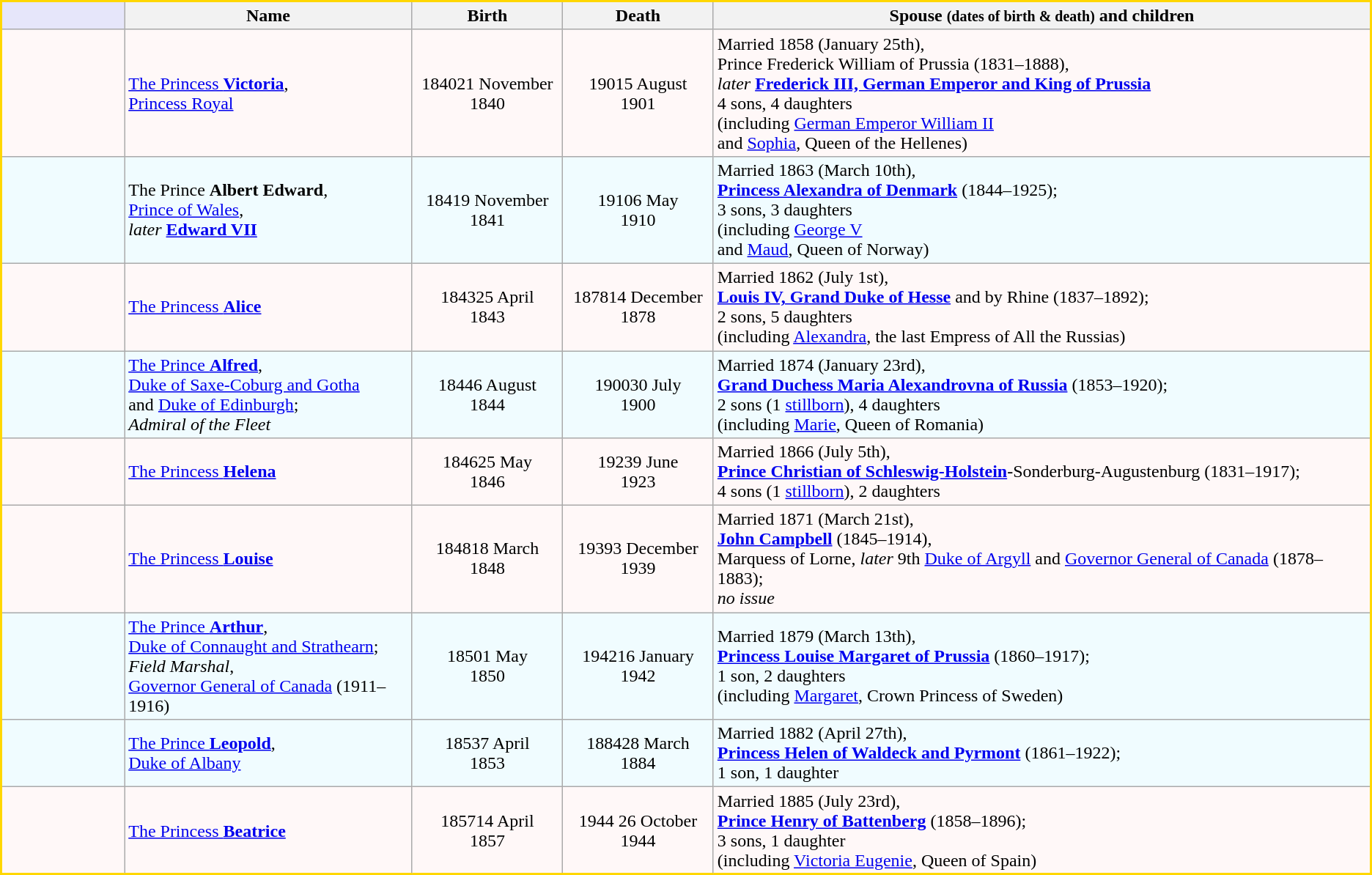<table class="wikitable sortable" style="border:2px solid gold">
<tr bgcolor=lavender>
<td class="unsortable" width="9%"> </td>
<th width="21%">Name</th>
<th width="11%">Birth</th>
<th width="11%">Death</th>
<th width="48%">Spouse <small>(dates of birth & death)</small> and children</th>
</tr>
<tr bgcolor=fff8f8>
<td align=center></td>
<td><a href='#'>The Princess <strong>Victoria</strong></a>, <br><a href='#'>Princess Royal</a></td>
<td align=center><span>1840</span>21 November<br>1840</td>
<td align=center><span>1901</span>5 August<br>1901</td>
<td>Married 1858 (January 25th), <br> Prince Frederick William of Prussia (1831–1888),<br> <em>later</em> <a href='#'><strong>Frederick III, German Emperor and King of Prussia</strong></a><br> 4 sons, 4 daughters <br>(including <a href='#'>German Emperor William II</a><br> and <a href='#'>Sophia</a>, Queen of the Hellenes)</td>
</tr>
<tr bgcolor=f0fcff>
<td align=center></td>
<td>The Prince <strong>Albert Edward</strong>, <br> <a href='#'>Prince of Wales</a>,<br> <em>later</em> <strong><a href='#'>Edward VII</a></strong></td>
<td align=center><span>1841</span>9 November<br>1841</td>
<td align=center><span>1910</span>6 May<br>1910</td>
<td>Married 1863 (March 10th),<br> <strong><a href='#'>Princess Alexandra of Denmark</a></strong> (1844–1925);<br> 3 sons, 3 daughters <br>(including <a href='#'>George V</a><br> and <a href='#'>Maud</a>, Queen of Norway)</td>
</tr>
<tr bgcolor=fff8f8>
<td align=center></td>
<td><a href='#'>The Princess <strong>Alice</strong></a></td>
<td align=center><span>1843</span>25 April<br>1843</td>
<td align=center><span>1878</span>14 December<br>1878</td>
<td>Married 1862 (July 1st),<br> <strong><a href='#'>Louis IV, Grand Duke of Hesse</a></strong> and by Rhine (1837–1892);<br> 2 sons, 5 daughters <br>(including <a href='#'>Alexandra</a>, the last Empress of All the Russias)</td>
</tr>
<tr bgcolor=f0fcff>
<td align=center></td>
<td><a href='#'>The Prince <strong>Alfred</strong></a>,<br><a href='#'>Duke of Saxe-Coburg and Gotha</a><br> and <a href='#'>Duke of Edinburgh</a>;<br> <em>Admiral of the Fleet</em></td>
<td align=center><span>1844</span>6 August<br>1844</td>
<td align=center><span>1900</span>30 July<br>1900</td>
<td>Married 1874 (January 23rd),<br> <strong><a href='#'>Grand Duchess Maria Alexandrovna of Russia</a></strong> (1853–1920);<br> 2 sons (1 <a href='#'>stillborn</a>), 4 daughters <br>(including <a href='#'>Marie</a>, Queen of Romania)</td>
</tr>
<tr bgcolor=fff8f8>
<td align=center></td>
<td><a href='#'>The Princess <strong>Helena</strong></a></td>
<td align=center><span>1846</span>25 May<br>1846</td>
<td align=center><span>1923</span>9 June<br>1923</td>
<td>Married 1866 (July 5th),<br> <strong><a href='#'>Prince Christian of Schleswig-Holstein</a></strong>-Sonderburg-Augustenburg (1831–1917);<br> 4 sons (1 <a href='#'>stillborn</a>), 2 daughters</td>
</tr>
<tr bgcolor=fff8f8>
<td align=center></td>
<td><a href='#'>The Princess <strong>Louise</strong></a></td>
<td align=center><span>1848</span>18 March<br>1848</td>
<td align=center><span>1939</span>3 December<br>1939</td>
<td>Married 1871 (March 21st),<br> <strong><a href='#'>John Campbell</a></strong> (1845–1914), <br> Marquess of Lorne, <em>later</em> 9th <a href='#'>Duke of Argyll</a> and <a href='#'>Governor General of Canada</a> (1878–1883);<br> <em>no issue</em></td>
</tr>
<tr bgcolor=f0fcff>
<td align=center></td>
<td><a href='#'>The Prince <strong>Arthur</strong></a>, <br><a href='#'>Duke of Connaught and Strathearn</a>;<br> <em>Field Marshal</em>, <br><a href='#'>Governor General of Canada</a> (1911–1916)</td>
<td align=center><span>1850</span>1 May<br>1850</td>
<td align=center><span>1942</span>16 January<br>1942</td>
<td>Married 1879 (March 13th),<br> <strong><a href='#'>Princess Louise Margaret of Prussia</a></strong> (1860–1917);<br> 1 son, 2 daughters<br>(including <a href='#'>Margaret</a>, Crown Princess of Sweden)</td>
</tr>
<tr bgcolor=f0fcff>
<td align=center></td>
<td><a href='#'>The Prince <strong>Leopold</strong></a>,<br> <a href='#'>Duke of Albany</a></td>
<td align=center><span>1853</span>7 April<br>1853</td>
<td align=center><span>1884</span>28 March<br>1884</td>
<td>Married 1882 (April 27th),<br> <strong><a href='#'>Princess Helen of Waldeck and Pyrmont</a></strong> (1861–1922);<br> 1 son, 1 daughter</td>
</tr>
<tr bgcolor=fff8f8>
<td align=center></td>
<td><a href='#'>The Princess <strong>Beatrice</strong></a></td>
<td align=center><span>1857</span>14 April<br>1857</td>
<td align=center><span>1944</span> 26 October<br>1944</td>
<td>Married 1885 (July 23rd),<br> <strong><a href='#'>Prince Henry of Battenberg</a></strong> (1858–1896);<br> 3 sons, 1 daughter <br> (including <a href='#'>Victoria Eugenie</a>, Queen of Spain)</td>
</tr>
<tr>
</tr>
</table>
